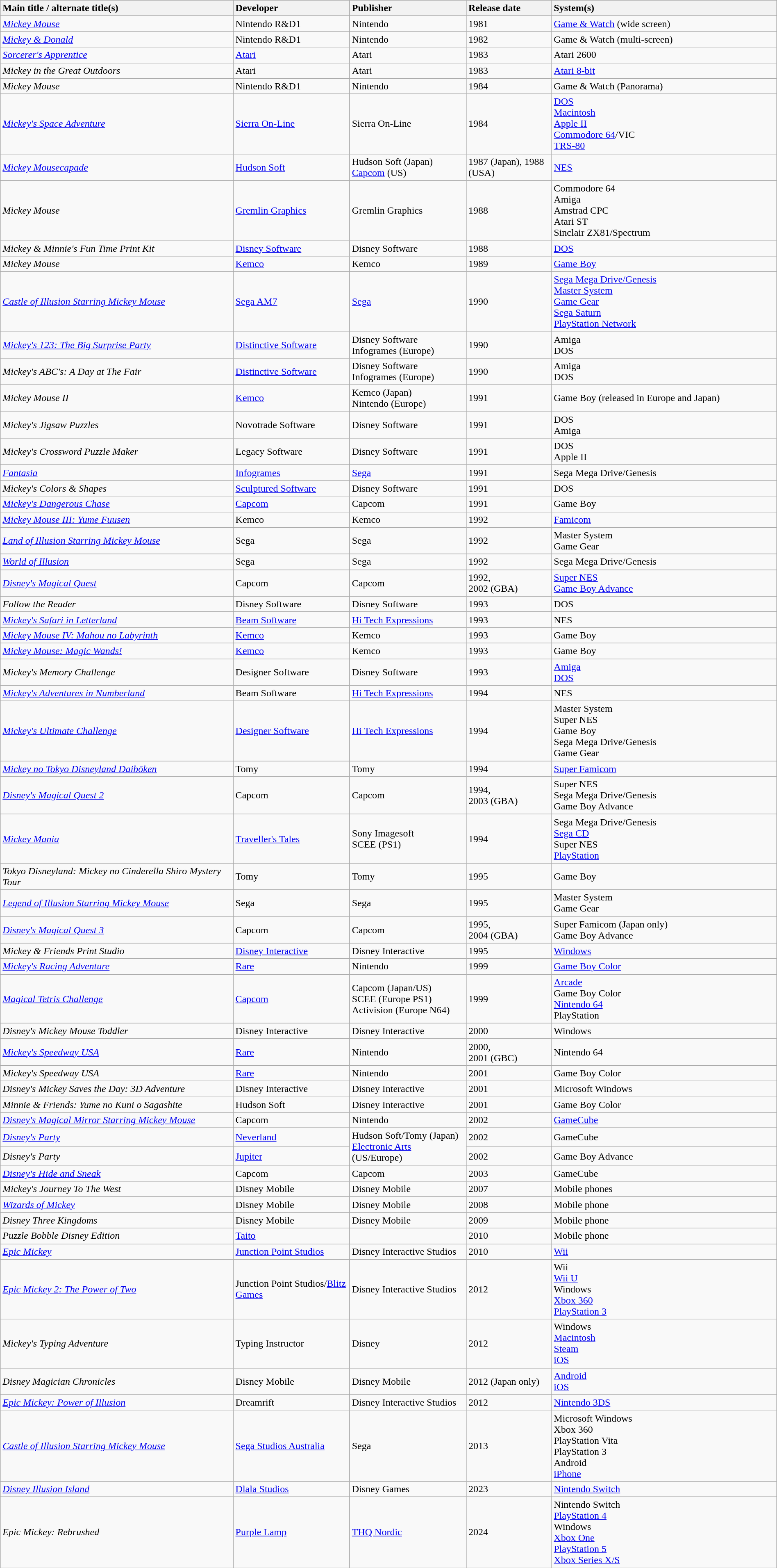<table class="wikitable sortable" style="width: 100%;">
<tr>
<th style="width:30%; text-align:left;">Main title / alternate title(s)</th>
<th style="width:15%; text-align:left;">Developer</th>
<th style="width:15%; text-align:left;">Publisher</th>
<th style="width:11%; text-align:left;">Release date</th>
<th style="width:44%; text-align:left;">System(s)</th>
</tr>
<tr>
<td><em><a href='#'>Mickey Mouse</a></em></td>
<td>Nintendo R&D1</td>
<td>Nintendo</td>
<td>1981</td>
<td><a href='#'>Game & Watch</a> (wide screen)</td>
</tr>
<tr>
<td><em><a href='#'>Mickey & Donald</a></em></td>
<td>Nintendo R&D1</td>
<td>Nintendo</td>
<td>1982</td>
<td>Game & Watch (multi-screen)</td>
</tr>
<tr>
<td><em><a href='#'>Sorcerer's Apprentice</a></em></td>
<td><a href='#'>Atari</a></td>
<td>Atari</td>
<td>1983</td>
<td>Atari 2600</td>
</tr>
<tr>
<td><em>Mickey in the Great Outdoors</em></td>
<td>Atari</td>
<td>Atari</td>
<td>1983</td>
<td><a href='#'>Atari 8-bit</a></td>
</tr>
<tr>
<td><em>Mickey Mouse</em></td>
<td>Nintendo R&D1</td>
<td>Nintendo</td>
<td>1984</td>
<td>Game & Watch (Panorama)</td>
</tr>
<tr>
<td><em><a href='#'>Mickey's Space Adventure</a></em></td>
<td><a href='#'>Sierra On-Line</a></td>
<td>Sierra On-Line</td>
<td>1984</td>
<td><a href='#'>DOS</a><br><a href='#'>Macintosh</a><br><a href='#'>Apple II</a><br><a href='#'>Commodore 64</a>/VIC<br><a href='#'>TRS-80</a></td>
</tr>
<tr>
<td><em><a href='#'>Mickey Mousecapade</a></em></td>
<td><a href='#'>Hudson Soft</a></td>
<td>Hudson Soft (Japan)<br><a href='#'>Capcom</a> (US)</td>
<td>1987 (Japan), 1988 (USA)</td>
<td><a href='#'>NES</a></td>
</tr>
<tr>
<td><em>Mickey Mouse</em></td>
<td><a href='#'>Gremlin Graphics</a></td>
<td>Gremlin Graphics</td>
<td>1988</td>
<td>Commodore 64<br>Amiga<br>Amstrad CPC<br>Atari ST<br>Sinclair ZX81/Spectrum</td>
</tr>
<tr>
<td><em>Mickey & Minnie's Fun Time Print Kit</em></td>
<td><a href='#'>Disney Software</a></td>
<td>Disney Software</td>
<td>1988</td>
<td><a href='#'>DOS</a></td>
</tr>
<tr>
<td><em>Mickey Mouse</em></td>
<td><a href='#'>Kemco</a></td>
<td>Kemco</td>
<td>1989</td>
<td><a href='#'>Game Boy</a></td>
</tr>
<tr>
<td><em><a href='#'>Castle of Illusion Starring Mickey Mouse</a></em></td>
<td><a href='#'>Sega AM7</a></td>
<td><a href='#'>Sega</a></td>
<td>1990</td>
<td><a href='#'>Sega Mega Drive/Genesis</a><br><a href='#'>Master System</a><br><a href='#'>Game Gear</a><br><a href='#'>Sega Saturn</a><br><a href='#'>PlayStation Network</a></td>
</tr>
<tr>
<td><em><a href='#'>Mickey's 123: The Big Surprise Party</a></em></td>
<td><a href='#'>Distinctive Software</a></td>
<td>Disney Software<br>Infogrames (Europe)</td>
<td>1990</td>
<td>Amiga<br>DOS</td>
</tr>
<tr>
<td><em>Mickey's ABC's: A Day at The Fair</em></td>
<td><a href='#'>Distinctive Software</a></td>
<td>Disney Software<br>Infogrames (Europe)</td>
<td>1990</td>
<td>Amiga<br>DOS</td>
</tr>
<tr>
<td><em>Mickey Mouse II</em></td>
<td><a href='#'>Kemco</a></td>
<td>Kemco (Japan)<br>Nintendo (Europe)</td>
<td>1991</td>
<td>Game Boy (released in Europe and Japan)</td>
</tr>
<tr>
<td><em>Mickey's Jigsaw Puzzles</em></td>
<td>Novotrade Software</td>
<td>Disney Software</td>
<td>1991</td>
<td>DOS<br>Amiga</td>
</tr>
<tr>
<td><em>Mickey's Crossword Puzzle Maker</em></td>
<td>Legacy Software</td>
<td>Disney Software</td>
<td>1991</td>
<td>DOS<br>Apple II</td>
</tr>
<tr>
<td><em><a href='#'>Fantasia</a></em></td>
<td><a href='#'>Infogrames</a></td>
<td><a href='#'>Sega</a></td>
<td>1991</td>
<td>Sega Mega Drive/Genesis</td>
</tr>
<tr>
<td><em>Mickey's Colors & Shapes</em></td>
<td><a href='#'>Sculptured Software</a></td>
<td>Disney Software</td>
<td>1991</td>
<td>DOS</td>
</tr>
<tr>
<td><em><a href='#'>Mickey's Dangerous Chase</a></em></td>
<td><a href='#'>Capcom</a></td>
<td>Capcom</td>
<td>1991</td>
<td>Game Boy</td>
</tr>
<tr>
<td><em><a href='#'>Mickey Mouse III: Yume Fuusen</a></em></td>
<td>Kemco</td>
<td>Kemco</td>
<td>1992</td>
<td><a href='#'>Famicom</a></td>
</tr>
<tr>
<td><em><a href='#'>Land of Illusion Starring Mickey Mouse</a></em></td>
<td>Sega</td>
<td>Sega</td>
<td>1992</td>
<td>Master System<br>Game Gear</td>
</tr>
<tr>
<td><em><a href='#'>World of Illusion</a></em></td>
<td>Sega</td>
<td>Sega</td>
<td>1992</td>
<td>Sega Mega Drive/Genesis</td>
</tr>
<tr>
<td><em><a href='#'>Disney's Magical Quest</a></em></td>
<td>Capcom</td>
<td>Capcom</td>
<td>1992,<br>2002 (GBA)</td>
<td><a href='#'>Super NES</a><br><a href='#'>Game Boy Advance</a></td>
</tr>
<tr>
<td><em>Follow the Reader</em></td>
<td>Disney Software</td>
<td>Disney Software</td>
<td>1993</td>
<td>DOS</td>
</tr>
<tr>
<td><em><a href='#'>Mickey's Safari in Letterland</a></em></td>
<td><a href='#'>Beam Software</a></td>
<td><a href='#'>Hi Tech Expressions</a></td>
<td>1993</td>
<td>NES</td>
</tr>
<tr>
<td><em><a href='#'>Mickey Mouse IV: Mahou no Labyrinth</a></em></td>
<td><a href='#'>Kemco</a></td>
<td>Kemco</td>
<td>1993</td>
<td>Game Boy</td>
</tr>
<tr>
<td><em><a href='#'>Mickey Mouse: Magic Wands!</a></em></td>
<td><a href='#'>Kemco</a></td>
<td>Kemco</td>
<td>1993</td>
<td>Game Boy</td>
</tr>
<tr>
<td><em>Mickey's Memory Challenge</em></td>
<td>Designer Software</td>
<td>Disney Software</td>
<td>1993</td>
<td><a href='#'>Amiga</a><br><a href='#'>DOS</a></td>
</tr>
<tr>
<td><em><a href='#'>Mickey's Adventures in Numberland</a></em></td>
<td>Beam Software</td>
<td><a href='#'>Hi Tech Expressions</a></td>
<td>1994</td>
<td>NES</td>
</tr>
<tr>
<td><em><a href='#'>Mickey's Ultimate Challenge</a></em></td>
<td><a href='#'>Designer Software</a></td>
<td><a href='#'>Hi Tech Expressions</a></td>
<td>1994</td>
<td>Master System<br>Super NES<br>Game Boy<br>Sega Mega Drive/Genesis<br>Game Gear</td>
</tr>
<tr>
<td><em><a href='#'>Mickey no Tokyo Disneyland Daibōken</a></em></td>
<td>Tomy</td>
<td>Tomy</td>
<td>1994</td>
<td><a href='#'>Super Famicom</a></td>
</tr>
<tr>
<td><em><a href='#'>Disney's Magical Quest 2</a></em></td>
<td>Capcom</td>
<td>Capcom</td>
<td>1994,<br>2003 (GBA)</td>
<td>Super NES<br>Sega Mega Drive/Genesis<br>Game Boy Advance</td>
</tr>
<tr>
<td><em><a href='#'>Mickey Mania</a></em></td>
<td><a href='#'>Traveller's Tales</a></td>
<td>Sony Imagesoft<br>SCEE (PS1)</td>
<td>1994</td>
<td>Sega Mega Drive/Genesis<br><a href='#'>Sega CD</a><br>Super NES<br><a href='#'>PlayStation</a></td>
</tr>
<tr>
<td><em>Tokyo Disneyland: Mickey no Cinderella Shiro Mystery Tour</em></td>
<td>Tomy</td>
<td>Tomy</td>
<td>1995</td>
<td>Game Boy</td>
</tr>
<tr>
<td><em><a href='#'>Legend of Illusion Starring Mickey Mouse</a></em></td>
<td>Sega</td>
<td>Sega</td>
<td>1995</td>
<td>Master System<br>Game Gear</td>
</tr>
<tr>
<td><em><a href='#'>Disney's Magical Quest 3</a></em></td>
<td>Capcom</td>
<td>Capcom</td>
<td>1995,<br>2004 (GBA)</td>
<td>Super Famicom (Japan only)<br>Game Boy Advance</td>
</tr>
<tr>
<td><em>Mickey & Friends Print Studio</em></td>
<td><a href='#'>Disney Interactive</a></td>
<td>Disney Interactive</td>
<td>1995</td>
<td><a href='#'>Windows</a></td>
</tr>
<tr>
<td><em><a href='#'>Mickey's Racing Adventure</a></em></td>
<td><a href='#'>Rare</a></td>
<td>Nintendo</td>
<td>1999</td>
<td><a href='#'>Game Boy Color</a></td>
</tr>
<tr>
<td><em><a href='#'>Magical Tetris Challenge</a></em></td>
<td><a href='#'>Capcom</a></td>
<td>Capcom (Japan/US)<br>SCEE (Europe PS1)<br>Activision (Europe N64)</td>
<td>1999</td>
<td><a href='#'>Arcade</a><br>Game Boy Color<br><a href='#'>Nintendo 64</a><br>PlayStation</td>
</tr>
<tr>
<td><em>Disney's Mickey Mouse Toddler</em></td>
<td>Disney Interactive</td>
<td>Disney Interactive</td>
<td>2000</td>
<td>Windows</td>
</tr>
<tr>
<td><em><a href='#'>Mickey's Speedway USA</a></em></td>
<td><a href='#'>Rare</a></td>
<td>Nintendo</td>
<td>2000,<br>2001 (GBC)</td>
<td>Nintendo 64</td>
</tr>
<tr>
<td><em>Mickey's Speedway USA</em> </td>
<td><a href='#'>Rare</a></td>
<td>Nintendo</td>
<td>2001</td>
<td>Game Boy Color</td>
</tr>
<tr>
<td><em>Disney's Mickey Saves the Day: 3D Adventure</em></td>
<td>Disney Interactive</td>
<td>Disney Interactive</td>
<td>2001</td>
<td>Microsoft Windows</td>
</tr>
<tr>
<td><em>Minnie & Friends: Yume no Kuni o Sagashite</em></td>
<td>Hudson Soft</td>
<td>Disney Interactive</td>
<td>2001</td>
<td>Game Boy Color</td>
</tr>
<tr>
<td><em><a href='#'>Disney's Magical Mirror Starring Mickey Mouse</a></em></td>
<td>Capcom</td>
<td>Nintendo</td>
<td>2002</td>
<td><a href='#'>GameCube</a></td>
</tr>
<tr>
<td><em><a href='#'>Disney's Party</a></em></td>
<td><a href='#'>Neverland</a></td>
<td rowspan="2">Hudson Soft/Tomy (Japan)<br><a href='#'>Electronic Arts</a> (US/Europe)</td>
<td>2002</td>
<td>GameCube</td>
</tr>
<tr>
<td><em>Disney's Party</em> </td>
<td><a href='#'>Jupiter</a></td>
<td>2002</td>
<td>Game Boy Advance</td>
</tr>
<tr>
<td><em><a href='#'>Disney's Hide and Sneak</a></em></td>
<td>Capcom</td>
<td>Capcom</td>
<td>2003</td>
<td>GameCube</td>
</tr>
<tr>
<td><em>Mickey's Journey To The West</em></td>
<td>Disney Mobile</td>
<td>Disney Mobile</td>
<td>2007</td>
<td>Mobile phones</td>
</tr>
<tr>
<td><em><a href='#'>Wizards of Mickey</a></em></td>
<td>Disney Mobile</td>
<td>Disney Mobile</td>
<td>2008</td>
<td>Mobile phone</td>
</tr>
<tr>
<td><em>Disney Three Kingdoms</em></td>
<td>Disney Mobile</td>
<td>Disney Mobile</td>
<td>2009</td>
<td>Mobile phone</td>
</tr>
<tr>
<td><em>Puzzle Bobble Disney Edition</em></td>
<td><a href='#'>Taito</a></td>
<td></td>
<td>2010</td>
<td>Mobile phone</td>
</tr>
<tr>
<td><em><a href='#'>Epic Mickey</a></em></td>
<td><a href='#'>Junction Point Studios</a></td>
<td>Disney Interactive Studios</td>
<td>2010</td>
<td><a href='#'>Wii</a></td>
</tr>
<tr>
<td><em><a href='#'>Epic Mickey 2: The Power of Two</a></em></td>
<td>Junction Point Studios/<a href='#'>Blitz Games</a></td>
<td>Disney Interactive Studios</td>
<td>2012</td>
<td>Wii<br><a href='#'>Wii U</a><br>Windows<br><a href='#'>Xbox 360</a><br><a href='#'>PlayStation 3</a></td>
</tr>
<tr>
<td><em>Mickey's Typing Adventure</em></td>
<td>Typing Instructor</td>
<td>Disney</td>
<td>2012</td>
<td>Windows<br><a href='#'>Macintosh</a><br><a href='#'>Steam</a><br><a href='#'>iOS</a></td>
</tr>
<tr>
<td><em>Disney Magician Chronicles</em></td>
<td>Disney Mobile</td>
<td>Disney Mobile</td>
<td>2012 (Japan only)</td>
<td><a href='#'>Android</a><br><a href='#'>iOS</a></td>
</tr>
<tr>
<td><em><a href='#'>Epic Mickey: Power of Illusion</a></em></td>
<td>Dreamrift</td>
<td>Disney Interactive Studios</td>
<td>2012</td>
<td><a href='#'>Nintendo 3DS</a></td>
</tr>
<tr>
<td><em><a href='#'>Castle of Illusion Starring Mickey Mouse</a></em></td>
<td><a href='#'>Sega Studios Australia</a></td>
<td>Sega</td>
<td>2013</td>
<td>Microsoft Windows<br>Xbox 360<br>PlayStation Vita<br>PlayStation 3<br>Android<br><a href='#'>iPhone</a></td>
</tr>
<tr>
<td><em><a href='#'>Disney Illusion Island</a></em></td>
<td><a href='#'>Dlala Studios</a></td>
<td>Disney Games</td>
<td>2023</td>
<td><a href='#'>Nintendo Switch</a></td>
</tr>
<tr>
<td><em>Epic Mickey: Rebrushed</em></td>
<td><a href='#'>Purple Lamp</a></td>
<td><a href='#'>THQ Nordic</a></td>
<td>2024</td>
<td>Nintendo Switch<br><a href='#'>PlayStation 4</a><br>Windows<br><a href='#'>Xbox One</a><br><a href='#'>PlayStation 5</a><br><a href='#'>Xbox Series X/S</a><br></td>
</tr>
</table>
